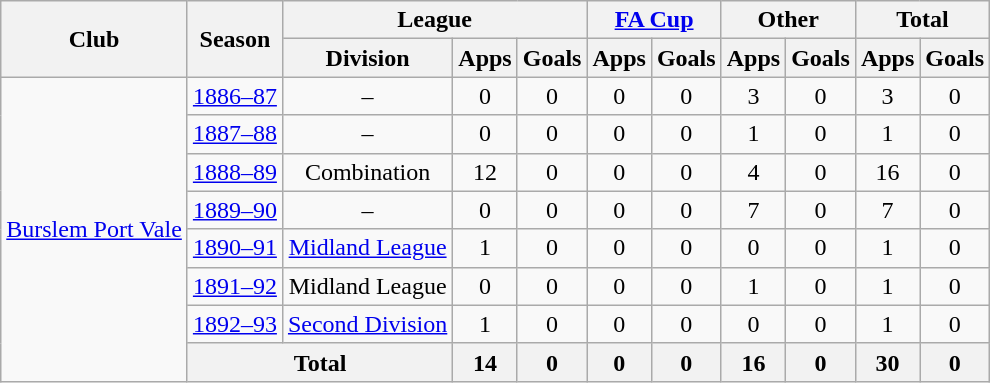<table class="wikitable" style="text-align:center">
<tr>
<th rowspan="2">Club</th>
<th rowspan="2">Season</th>
<th colspan="3">League</th>
<th colspan="2"><a href='#'>FA Cup</a></th>
<th colspan="2">Other</th>
<th colspan="2">Total</th>
</tr>
<tr>
<th>Division</th>
<th>Apps</th>
<th>Goals</th>
<th>Apps</th>
<th>Goals</th>
<th>Apps</th>
<th>Goals</th>
<th>Apps</th>
<th>Goals</th>
</tr>
<tr>
<td rowspan="8"><a href='#'>Burslem Port Vale</a></td>
<td><a href='#'>1886–87</a></td>
<td>–</td>
<td>0</td>
<td>0</td>
<td>0</td>
<td>0</td>
<td>3</td>
<td>0</td>
<td>3</td>
<td>0</td>
</tr>
<tr>
<td><a href='#'>1887–88</a></td>
<td>–</td>
<td>0</td>
<td>0</td>
<td>0</td>
<td>0</td>
<td>1</td>
<td>0</td>
<td>1</td>
<td>0</td>
</tr>
<tr>
<td><a href='#'>1888–89</a></td>
<td>Combination</td>
<td>12</td>
<td>0</td>
<td>0</td>
<td>0</td>
<td>4</td>
<td>0</td>
<td>16</td>
<td>0</td>
</tr>
<tr>
<td><a href='#'>1889–90</a></td>
<td>–</td>
<td>0</td>
<td>0</td>
<td>0</td>
<td>0</td>
<td>7</td>
<td>0</td>
<td>7</td>
<td>0</td>
</tr>
<tr>
<td><a href='#'>1890–91</a></td>
<td><a href='#'>Midland League</a></td>
<td>1</td>
<td>0</td>
<td>0</td>
<td>0</td>
<td>0</td>
<td>0</td>
<td>1</td>
<td>0</td>
</tr>
<tr>
<td><a href='#'>1891–92</a></td>
<td>Midland League</td>
<td>0</td>
<td>0</td>
<td>0</td>
<td>0</td>
<td>1</td>
<td>0</td>
<td>1</td>
<td>0</td>
</tr>
<tr>
<td><a href='#'>1892–93</a></td>
<td><a href='#'>Second Division</a></td>
<td>1</td>
<td>0</td>
<td>0</td>
<td>0</td>
<td>0</td>
<td>0</td>
<td>1</td>
<td>0</td>
</tr>
<tr>
<th colspan="2">Total</th>
<th>14</th>
<th>0</th>
<th>0</th>
<th>0</th>
<th>16</th>
<th>0</th>
<th>30</th>
<th>0</th>
</tr>
</table>
